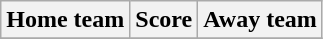<table class="wikitable" style="text-align: center">
<tr>
<th>Home team</th>
<th>Score</th>
<th>Away team</th>
</tr>
<tr>
</tr>
</table>
